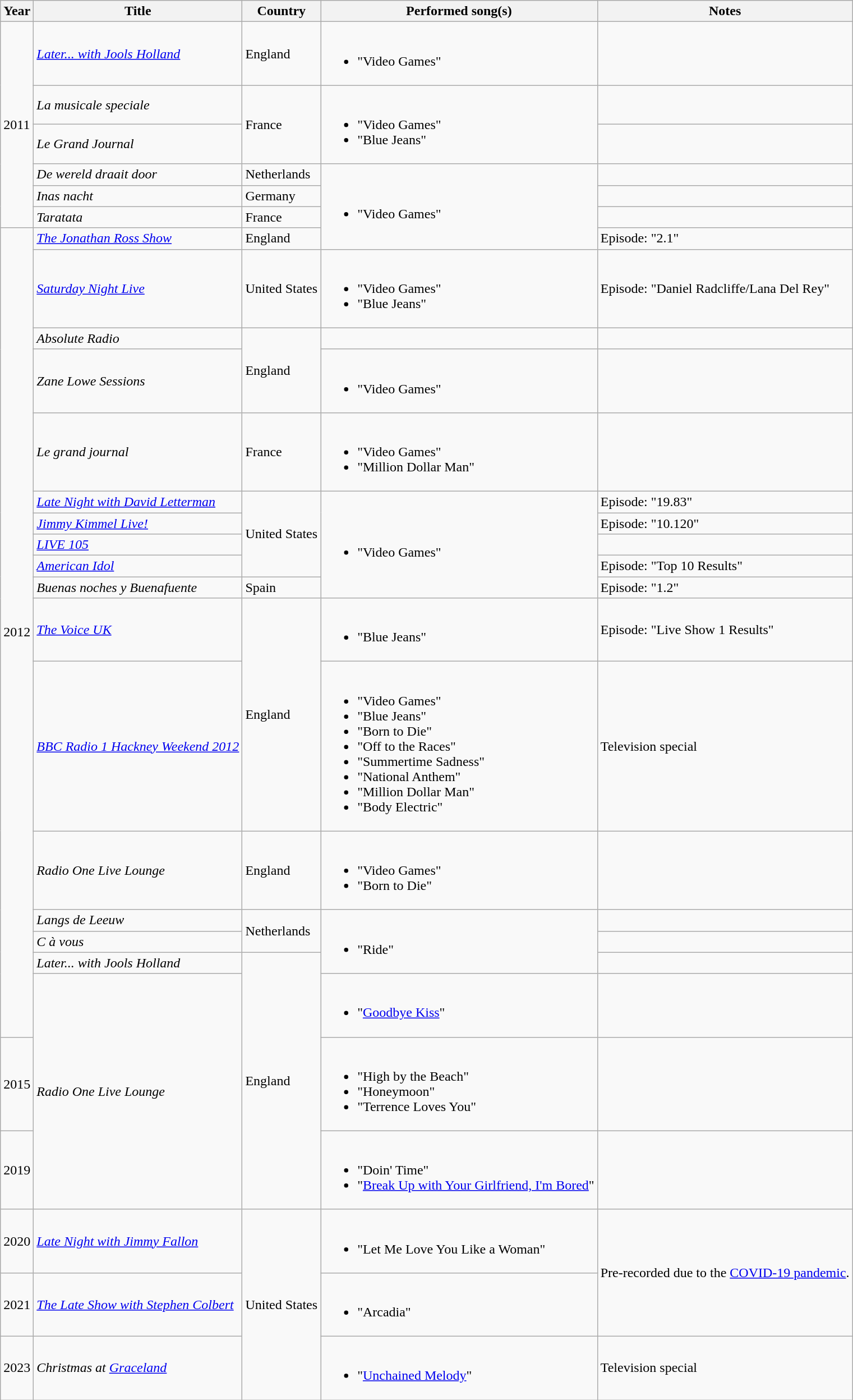<table class="wikitable sortable">
<tr>
<th>Year</th>
<th>Title</th>
<th>Country</th>
<th class="unsortable">Performed song(s)</th>
<th class="unsortable">Notes</th>
</tr>
<tr>
<td rowspan="6">2011</td>
<td><em><a href='#'>Later... with Jools Holland</a></em></td>
<td>England</td>
<td><br><ul><li>"Video Games"</li></ul></td>
<td></td>
</tr>
<tr>
<td><em>La musicale speciale</em></td>
<td rowspan="2">France</td>
<td rowspan="2"><br><ul><li>"Video Games"</li><li>"Blue Jeans"</li></ul></td>
<td></td>
</tr>
<tr>
<td><em>Le Grand Journal</em></td>
<td></td>
</tr>
<tr>
<td><em>De wereld draait door</em></td>
<td>Netherlands</td>
<td rowspan="4"><br><ul><li>"Video Games"</li></ul></td>
<td></td>
</tr>
<tr>
<td><em>Inas nacht</em></td>
<td>Germany</td>
<td></td>
</tr>
<tr>
<td><em>Taratata</em></td>
<td>France</td>
<td></td>
</tr>
<tr>
<td rowspan="17">2012</td>
<td><em><a href='#'>The Jonathan Ross Show</a></em></td>
<td rowspan="1">England</td>
<td>Episode: "2.1"</td>
</tr>
<tr>
<td><em><a href='#'>Saturday Night Live</a></em></td>
<td rowspan="1">United States</td>
<td rowspan="1"><br><ul><li>"Video Games"</li><li>"Blue Jeans"</li></ul></td>
<td>Episode: "Daniel Radcliffe/Lana Del Rey"</td>
</tr>
<tr>
<td><em>Absolute Radio</em></td>
<td rowspan="2">England</td>
<td></td>
<td></td>
</tr>
<tr>
<td><em>Zane Lowe Sessions</em></td>
<td><br><ul><li>"Video Games"</li></ul></td>
<td></td>
</tr>
<tr>
<td><em>Le grand journal</em></td>
<td>France</td>
<td><br><ul><li>"Video Games"</li><li>"Million Dollar Man"</li></ul></td>
<td></td>
</tr>
<tr>
<td><em><a href='#'>Late Night with David Letterman</a></em></td>
<td rowspan="4">United States</td>
<td rowspan="5"><br><ul><li>"Video Games"</li></ul></td>
<td>Episode: "19.83"</td>
</tr>
<tr>
<td><em><a href='#'>Jimmy Kimmel Live!</a></em></td>
<td>Episode: "10.120"</td>
</tr>
<tr>
<td><em><a href='#'>LIVE 105</a></em></td>
<td></td>
</tr>
<tr>
<td><em><a href='#'>American Idol</a></em></td>
<td>Episode: "Top 10 Results"</td>
</tr>
<tr>
<td><em>Buenas noches y Buenafuente</em></td>
<td>Spain</td>
<td>Episode: "1.2"</td>
</tr>
<tr>
<td><em><a href='#'>The Voice UK</a></em></td>
<td rowspan="2">England</td>
<td><br><ul><li>"Blue Jeans"</li></ul></td>
<td>Episode: "Live Show 1 Results"</td>
</tr>
<tr>
<td><em><a href='#'>BBC Radio 1 Hackney Weekend 2012</a></em></td>
<td><br><ul><li>"Video Games"</li><li>"Blue Jeans"</li><li>"Born to Die"</li><li>"Off to the Races"</li><li>"Summertime Sadness"</li><li>"National Anthem"</li><li>"Million Dollar Man"</li><li>"Body Electric"</li></ul></td>
<td>Television special</td>
</tr>
<tr>
<td><em>Radio One Live Lounge</em></td>
<td>England</td>
<td><br><ul><li>"Video Games"</li><li>"Born to Die"</li></ul></td>
<td></td>
</tr>
<tr>
<td><em>Langs de Leeuw</em></td>
<td rowspan="2">Netherlands</td>
<td rowspan="3"><br><ul><li>"Ride"</li></ul></td>
<td></td>
</tr>
<tr>
<td><em>C à vous</em></td>
<td></td>
</tr>
<tr>
<td><em>Later... with Jools Holland</em></td>
<td rowspan="4">England</td>
<td></td>
</tr>
<tr>
<td rowspan="3"><em>Radio One Live Lounge</em></td>
<td><br><ul><li>"<a href='#'>Goodbye Kiss</a>"</li></ul></td>
<td></td>
</tr>
<tr>
<td>2015</td>
<td><br><ul><li>"High by the Beach"</li><li>"Honeymoon"</li><li>"Terrence Loves You"</li></ul></td>
<td></td>
</tr>
<tr>
<td>2019</td>
<td><br><ul><li>"Doin' Time"</li><li>"<a href='#'>Break Up with Your Girlfriend, I'm Bored</a>"</li></ul></td>
<td></td>
</tr>
<tr>
<td>2020</td>
<td><em><a href='#'>Late Night with Jimmy Fallon</a></em></td>
<td rowspan="3">United States</td>
<td><br><ul><li>"Let Me Love You Like a Woman"</li></ul></td>
<td rowspan="2">Pre-recorded due to the <a href='#'>COVID-19 pandemic</a>.</td>
</tr>
<tr>
<td>2021</td>
<td><em><a href='#'>The Late Show with Stephen Colbert</a></em></td>
<td><br><ul><li>"Arcadia"</li></ul></td>
</tr>
<tr>
<td>2023</td>
<td><em>Christmas at <a href='#'>Graceland</a></em></td>
<td><br><ul><li>"<a href='#'>Unchained Melody</a>"</li></ul></td>
<td>Television special</td>
</tr>
</table>
